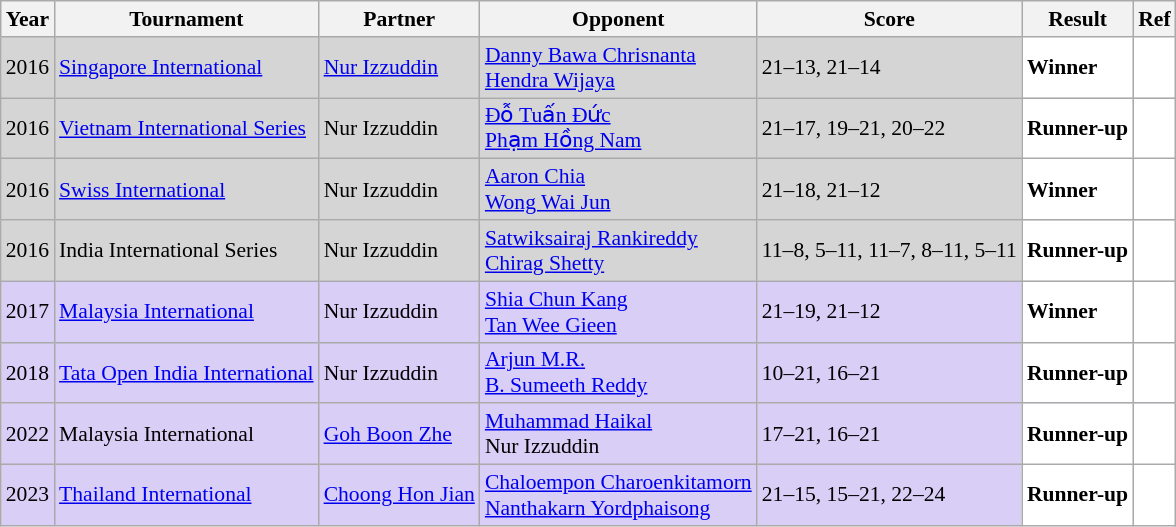<table class="sortable wikitable" style="font-size: 90%;">
<tr>
<th>Year</th>
<th>Tournament</th>
<th>Partner</th>
<th>Opponent</th>
<th>Score</th>
<th>Result</th>
<th>Ref</th>
</tr>
<tr style="background:#D5D5D5">
<td align="center">2016</td>
<td align="left"><a href='#'>Singapore International</a></td>
<td align="left"> <a href='#'>Nur Izzuddin</a></td>
<td align="left"> <a href='#'>Danny Bawa Chrisnanta</a><br> <a href='#'>Hendra Wijaya</a></td>
<td align="left">21–13, 21–14</td>
<td style="text-align:left; background:white"> <strong>Winner</strong></td>
<td style="text-align:center; background:white"></td>
</tr>
<tr style="background:#D5D5D5">
<td align="center">2016</td>
<td align="left"><a href='#'>Vietnam International Series</a></td>
<td align="left"> Nur Izzuddin</td>
<td align="left"> <a href='#'>Đỗ Tuấn Đức</a><br> <a href='#'>Phạm Hồng Nam</a></td>
<td align="left">21–17, 19–21, 20–22</td>
<td style="text-align:left; background:white"> <strong>Runner-up</strong></td>
<td style="text-align:center; background:white"></td>
</tr>
<tr style="background:#D5D5D5">
<td align="center">2016</td>
<td align="left"><a href='#'>Swiss International</a></td>
<td align="left"> Nur Izzuddin</td>
<td align="left"> <a href='#'>Aaron Chia</a><br> <a href='#'>Wong Wai Jun</a></td>
<td align="left">21–18, 21–12</td>
<td style="text-align:left; background:white"> <strong>Winner</strong></td>
<td style="text-align:center; background:white"></td>
</tr>
<tr style="background:#D5D5D5">
<td align="center">2016</td>
<td align="left">India International Series</td>
<td align="left"> Nur Izzuddin</td>
<td align="left"> <a href='#'>Satwiksairaj Rankireddy</a><br> <a href='#'>Chirag Shetty</a></td>
<td align="left">11–8, 5–11, 11–7, 8–11, 5–11</td>
<td style="text-align:left; background:white"> <strong>Runner-up</strong></td>
<td style="text-align:center; background:white"></td>
</tr>
<tr style="background:#D8CEF6">
<td align="center">2017</td>
<td align="left"><a href='#'>Malaysia International</a></td>
<td align="left"> Nur Izzuddin</td>
<td align="left"> <a href='#'>Shia Chun Kang</a><br> <a href='#'>Tan Wee Gieen</a></td>
<td align="left">21–19, 21–12</td>
<td style="text-align:left; background:white"> <strong>Winner</strong></td>
<td style="text-align:center; background:white"></td>
</tr>
<tr style="background:#D8CEF6">
<td align="center">2018</td>
<td align="left"><a href='#'>Tata Open India International</a></td>
<td align="left"> Nur Izzuddin</td>
<td align="left"> <a href='#'>Arjun M.R.</a><br> <a href='#'>B. Sumeeth Reddy</a></td>
<td align="left">10–21, 16–21</td>
<td style="text-align:left; background:white"> <strong>Runner-up</strong></td>
<td style="text-align:center; background:white"></td>
</tr>
<tr style="background:#D8CEF6">
<td align="center">2022</td>
<td align="left">Malaysia International</td>
<td align="left"> <a href='#'>Goh Boon Zhe</a></td>
<td align="left"> <a href='#'>Muhammad Haikal</a><br> Nur Izzuddin</td>
<td align="left">17–21, 16–21</td>
<td style="text-align:left; background:white"> <strong>Runner-up</strong></td>
<td style="text-align:center; background:white"></td>
</tr>
<tr style="background:#D8CEF6">
<td align="center">2023</td>
<td align="left"><a href='#'>Thailand International</a></td>
<td align="left"> <a href='#'>Choong Hon Jian</a></td>
<td align="left"> <a href='#'>Chaloempon Charoenkitamorn</a><br> <a href='#'>Nanthakarn Yordphaisong</a></td>
<td align="left">21–15, 15–21, 22–24</td>
<td style="text-align:left; background:white"> <strong>Runner-up</strong></td>
<td style="text-align:center; background:white"></td>
</tr>
</table>
